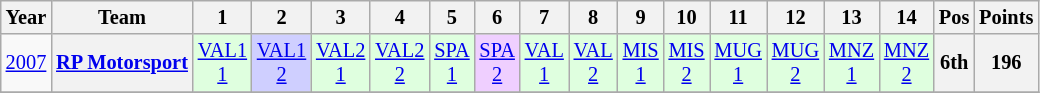<table class="wikitable" style="text-align:center; font-size:85%">
<tr>
<th>Year</th>
<th>Team</th>
<th>1</th>
<th>2</th>
<th>3</th>
<th>4</th>
<th>5</th>
<th>6</th>
<th>7</th>
<th>8</th>
<th>9</th>
<th>10</th>
<th>11</th>
<th>12</th>
<th>13</th>
<th>14</th>
<th>Pos</th>
<th>Points</th>
</tr>
<tr>
<td><a href='#'>2007</a></td>
<th nowrap><a href='#'>RP Motorsport</a></th>
<td style="background:#DFFFDF;"><a href='#'>VAL1<br>1</a><br></td>
<td style="background:#CFCFFF;"><a href='#'>VAL1<br>2</a><br></td>
<td style="background:#DFFFDF;"><a href='#'>VAL2<br>1</a><br></td>
<td style="background:#DFFFDF;"><a href='#'>VAL2<br>2</a><br></td>
<td style="background:#DFFFDF;"><a href='#'>SPA<br>1</a><br></td>
<td style="background:#EFCFFF;"><a href='#'>SPA<br>2</a><br></td>
<td style="background:#DFFFDF;"><a href='#'>VAL<br>1</a><br></td>
<td style="background:#DFFFDF;"><a href='#'>VAL<br>2</a><br></td>
<td style="background:#DFFFDF;"><a href='#'>MIS<br>1</a><br></td>
<td style="background:#DFFFDF;"><a href='#'>MIS<br>2</a><br></td>
<td style="background:#DFFFDF;"><a href='#'>MUG<br>1</a><br></td>
<td style="background:#DFFFDF;"><a href='#'>MUG<br>2</a><br></td>
<td style="background:#DFFFDF;"><a href='#'>MNZ<br>1</a><br></td>
<td style="background:#DFFFDF;"><a href='#'>MNZ<br>2</a><br></td>
<th>6th</th>
<th>196</th>
</tr>
<tr>
</tr>
</table>
